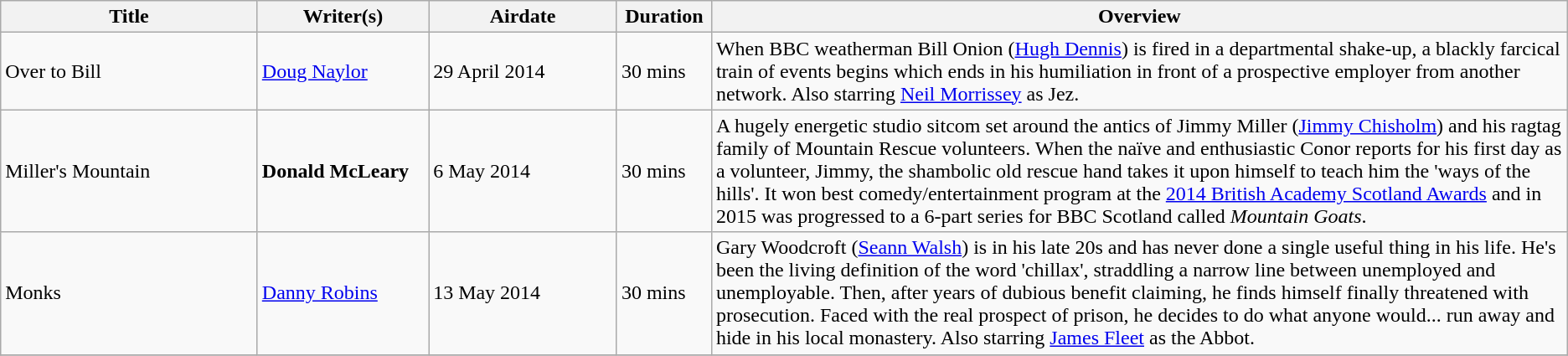<table class="wikitable">
<tr>
<th width=15%>Title</th>
<th width=10%>Writer(s)</th>
<th width=11%>Airdate</th>
<th width=5%>Duration</th>
<th width=50%>Overview</th>
</tr>
<tr>
<td>Over to Bill</td>
<td><a href='#'>Doug Naylor</a></td>
<td>29 April 2014</td>
<td>30 mins</td>
<td>When BBC weatherman Bill Onion (<a href='#'>Hugh Dennis</a>) is fired in a departmental shake-up, a blackly farcical train of events begins which ends in his humiliation in front of a prospective employer from another network. Also starring <a href='#'>Neil Morrissey</a> as Jez.</td>
</tr>
<tr>
<td>Miller's Mountain</td>
<td><strong>Donald McLeary</strong></td>
<td>6 May 2014</td>
<td>30 mins</td>
<td>A hugely energetic studio sitcom set around the antics of Jimmy Miller (<a href='#'>Jimmy Chisholm</a>) and his ragtag family of Mountain Rescue volunteers. When the naïve and enthusiastic Conor reports for his first day as a volunteer, Jimmy, the shambolic old rescue hand takes it upon himself to teach him the 'ways of the hills'. It won best comedy/entertainment program at the <a href='#'>2014 British Academy Scotland Awards</a> and in 2015 was progressed to a 6-part series for BBC Scotland called <em>Mountain Goats</em>.</td>
</tr>
<tr>
<td>Monks</td>
<td><a href='#'>Danny Robins</a></td>
<td>13 May 2014</td>
<td>30 mins</td>
<td>Gary Woodcroft (<a href='#'>Seann Walsh</a>) is in his late 20s and has never done a single useful thing in his life. He's been the living definition of the word 'chillax', straddling a narrow line between unemployed and unemployable. Then, after years of dubious benefit claiming, he finds himself finally threatened with prosecution. Faced with the real prospect of prison, he decides to do what anyone would... run away and hide in his local monastery. Also starring <a href='#'>James Fleet</a> as the Abbot.</td>
</tr>
<tr>
</tr>
</table>
